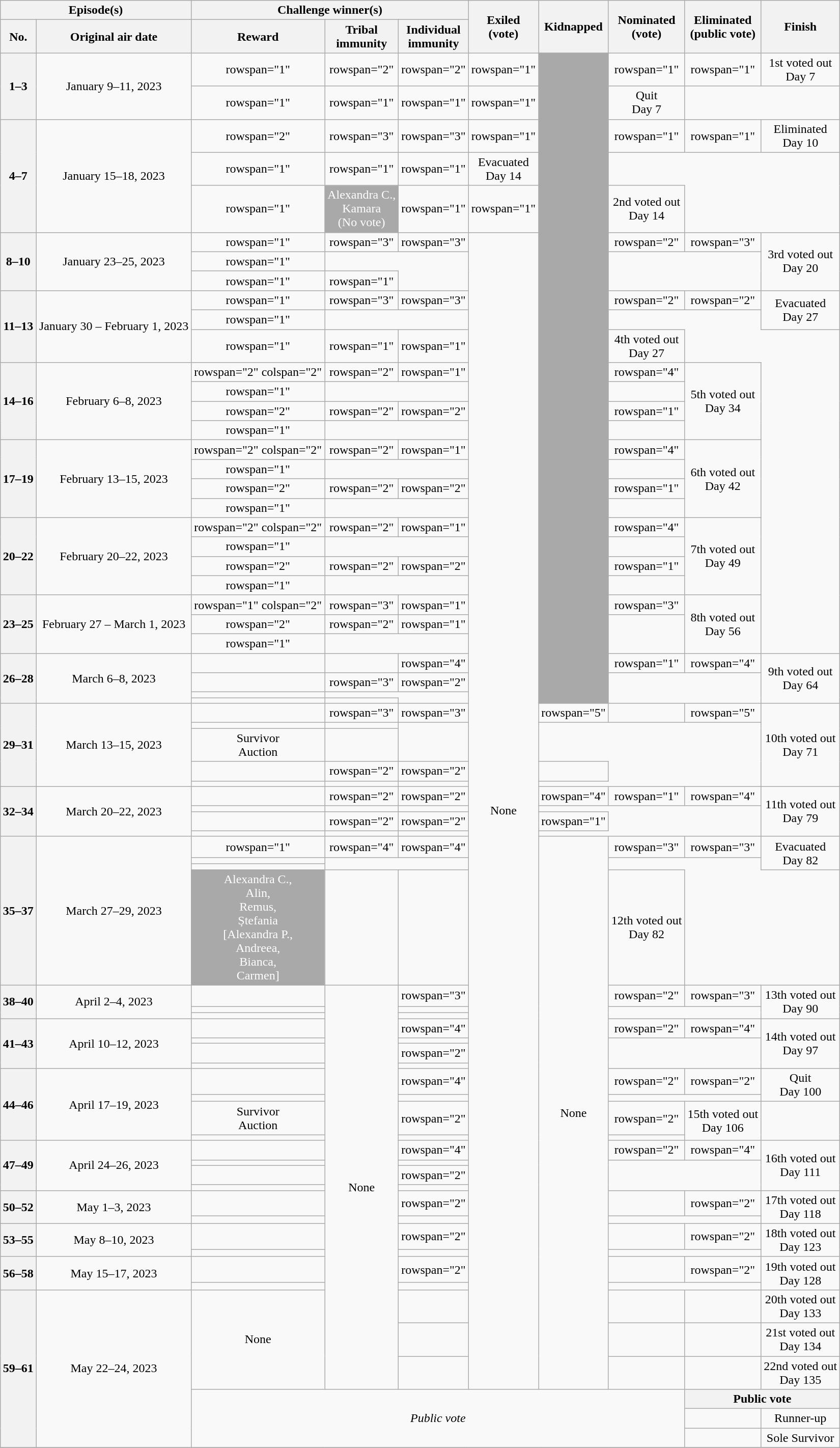<table class="wikitable plainrowheaders nowrap" style="margin:auto; text-align:center">
<tr>
<th scope="col" colspan="2">Episode(s)</th>
<th scope="col" colspan="3">Challenge winner(s)</th>
<th scope="col" colspan="1" rowspan="2">Exiled <br>(vote)</th>
<th scope="col" colspan="1" rowspan="2">Kidnapped</th>
<th scope="col"  rowspan="2">Nominated <br> (vote)</th>
<th scope="col" rowspan="2">Eliminated <br>(public vote)</th>
<th scope="col" rowspan="2">Finish</th>
</tr>
<tr>
<th scope="col" rowspan="1">No.</th>
<th scope="col" rowspan="1">Original air date</th>
<th scope="col" rowspan="1">Reward</th>
<th scope="col" rowspan="1">Tribal<br> immunity</th>
<th scope="col" rowspan="1">Individual<br> immunity</th>
</tr>
<tr>
<th rowspan="2">1–3</th>
<td rowspan="2">January 9–11, 2023</td>
<td>rowspan="1"  </td>
<td>rowspan="2"  </td>
<td>rowspan="2"  </td>
<td>rowspan="1"  </td>
<td rowspan="30" style="background:darkgray"></td>
<td>rowspan="1"  </td>
<td>rowspan="1"  </td>
<td rowspan="1">1st voted out <br>Day 7</td>
</tr>
<tr>
<td>rowspan="1"  </td>
<td>rowspan="1"  </td>
<td>rowspan="1"  </td>
<td>rowspan="1"  </td>
<td rowspan="1">Quit<br> Day 7</td>
</tr>
<tr>
<th rowspan="3">4–7</th>
<td rowspan="3">January 15–18, 2023</td>
<td>rowspan="2"  </td>
<td>rowspan="3"  </td>
<td>rowspan="3" </td>
<td>rowspan="1"  </td>
<td>rowspan="1" </td>
<td>rowspan="1" </td>
<td rowspan="1">Eliminated <br>Day 10</td>
</tr>
<tr>
<td>rowspan="1" </td>
<td>rowspan="1" </td>
<td>rowspan="1"  </td>
<td rowspan="1">Evacuated <br>Day 14</td>
</tr>
<tr>
<td>rowspan="1" </td>
<td rowspan="1" style="background:darkgray; color:white">Alexandra C., <br> Kamara  <br>(No vote)</td>
<td>rowspan="1" </td>
<td>rowspan="1" </td>
<td rowspan="1">2nd voted out <br>Day 14</td>
</tr>
<tr>
<th rowspan="3">8–10</th>
<td rowspan="3">January 23–25, 2023</td>
<td>rowspan="1" </td>
<td>rowspan="3" </td>
<td>rowspan="3" </td>
<td rowspan="62">None</td>
<td>rowspan="2" </td>
<td>rowspan="3" </td>
<td rowspan="3">3rd voted out <br>Day 20</td>
</tr>
<tr>
<td>rowspan="1" </td>
</tr>
<tr>
<td>rowspan="1" </td>
<td>rowspan="1" </td>
</tr>
<tr>
<th rowspan="3">11–13</th>
<td rowspan="3">January 30 – February 1, 2023</td>
<td>rowspan="1" </td>
<td>rowspan="3" </td>
<td>rowspan="3" </td>
<td>rowspan="2" </td>
<td>rowspan="2" </td>
<td rowspan="2">Evacuated <br>Day 27</td>
</tr>
<tr>
<td>rowspan="1" </td>
</tr>
<tr>
<td>rowspan="1" </td>
<td>rowspan="1" </td>
<td>rowspan="1" </td>
<td rowspan="1">4th voted out <br>Day 27</td>
</tr>
<tr>
<th rowspan="4">14–16</th>
<td rowspan="4">February 6–8, 2023</td>
<td>rowspan="2" colspan="2" </td>
<td>rowspan="2" </td>
<td>rowspan="1" </td>
<td>rowspan="4" </td>
<td rowspan="4">5th voted out <br>Day 34</td>
</tr>
<tr>
<td>rowspan="1" </td>
</tr>
<tr>
<td>rowspan="2" </td>
<td>rowspan="2" </td>
<td>rowspan="2" </td>
<td>rowspan="1" </td>
</tr>
<tr>
<td>rowspan="1" </td>
</tr>
<tr>
<th rowspan="4">17–19</th>
<td rowspan="4">February 13–15, 2023</td>
<td>rowspan="2" colspan="2" </td>
<td>rowspan="2" </td>
<td>rowspan="1" </td>
<td>rowspan="4" </td>
<td rowspan="4">6th voted out <br>Day 42</td>
</tr>
<tr>
<td>rowspan="1" </td>
</tr>
<tr>
<td>rowspan="2" </td>
<td>rowspan="2" </td>
<td>rowspan="2" </td>
<td>rowspan="1" </td>
</tr>
<tr>
<td>rowspan="1" </td>
</tr>
<tr>
<th rowspan="4">20–22</th>
<td rowspan="4">February 20–22, 2023</td>
<td>rowspan="2" colspan="2" </td>
<td>rowspan="2" </td>
<td>rowspan="1" </td>
<td>rowspan="4" </td>
<td rowspan="4">7th voted out <br>Day 49</td>
</tr>
<tr>
<td>rowspan="1" </td>
</tr>
<tr>
<td>rowspan="2" </td>
<td>rowspan="2" </td>
<td>rowspan="2" </td>
<td>rowspan="1" </td>
</tr>
<tr>
<td>rowspan="1" </td>
</tr>
<tr>
<th rowspan="3">23–25</th>
<td rowspan="3">February 27 – March 1, 2023</td>
<td>rowspan="1" colspan="2"</td>
<td>rowspan="3" </td>
<td>rowspan="1" </td>
<td>rowspan="3" </td>
<td rowspan="3">8th voted out <br>Day 56</td>
</tr>
<tr>
<td>rowspan="2" </td>
<td>rowspan="2" </td>
<td>rowspan="1" </td>
</tr>
<tr>
<td>rowspan="1" </td>
</tr>
<tr>
<th rowspan="4">26–28</th>
<td rowspan="4">March 6–8, 2023</td>
<td></td>
<td></td>
<td>rowspan="4" </td>
<td>rowspan="1" </td>
<td>rowspan="4" </td>
<td rowspan="4">9th voted out <br>Day 64</td>
</tr>
<tr>
<td></td>
<td>rowspan="3" </td>
<td>rowspan="2" </td>
</tr>
<tr>
<td></td>
</tr>
<tr>
<td></td>
<td></td>
</tr>
<tr>
<th rowspan="5">29–31</th>
<td rowspan="5">March 13–15, 2023</td>
<td></td>
<td>rowspan="3" </td>
<td>rowspan="3" </td>
<td>rowspan="5" </td>
<td></td>
<td>rowspan="5" </td>
<td rowspan="5">10th voted out <br>Day 71</td>
</tr>
<tr>
<td></td>
<td></td>
</tr>
<tr>
<td>Survivor <br>Auction</td>
<td></td>
</tr>
<tr>
<td></td>
<td>rowspan="2" </td>
<td>rowspan="2" </td>
<td></td>
</tr>
<tr>
<td></td>
<td></td>
</tr>
<tr>
<th rowspan="4">32–34</th>
<td rowspan="4">March 20–22, 2023</td>
<td></td>
<td>rowspan="2" </td>
<td>rowspan="2" </td>
<td>rowspan="4" </td>
<td>rowspan="1" </td>
<td>rowspan="4" </td>
<td rowspan="4">11th voted out <br>Day 79</td>
</tr>
<tr>
<td></td>
<td></td>
</tr>
<tr>
<td></td>
<td>rowspan="2" </td>
<td>rowspan="2" </td>
<td>rowspan="1" </td>
</tr>
<tr>
<td></td>
<td></td>
</tr>
<tr>
<th rowspan="4">35–37</th>
<td rowspan="4">March 27–29, 2023</td>
<td>rowspan="1" </td>
<td>rowspan="4" </td>
<td>rowspan="4" </td>
<td rowspan="28">None</td>
<td>rowspan="3" </td>
<td>rowspan="3" </td>
<td rowspan="3">Evacuated <br>Day 82</td>
</tr>
<tr>
<td></td>
</tr>
<tr>
<td></td>
</tr>
<tr>
<td style="background:darkgray; color:white">Alexandra C.,<br> Alin,<br> Remus,<br> Ștefania <br> [Alexandra P., <br> Andreea, <br>Bianca, <br> Carmen]</td>
<td></td>
<td></td>
<td rowspan="1">12th voted out <br>Day 82</td>
</tr>
<tr>
<th rowspan="3">38–40</th>
<td rowspan="3">April 2–4, 2023</td>
<td></td>
<td rowspan="24">None</td>
<td>rowspan="3" </td>
<td>rowspan="2" </td>
<td>rowspan="3" </td>
<td rowspan="3">13th voted out <br>Day 90</td>
</tr>
<tr>
<td></td>
</tr>
<tr>
<td></td>
<td></td>
</tr>
<tr>
<th rowspan="4">41–43</th>
<td rowspan="4">April 10–12, 2023</td>
<td></td>
<td>rowspan="4" </td>
<td>rowspan="2" </td>
<td>rowspan="4" </td>
<td rowspan="4">14th voted out <br>Day 97</td>
</tr>
<tr>
<td></td>
</tr>
<tr>
<td></td>
<td>rowspan="2" </td>
</tr>
<tr>
<td></td>
</tr>
<tr>
<th rowspan="4">44–46</th>
<td rowspan="4">April 17–19, 2023</td>
<td></td>
<td>rowspan="4" </td>
<td>rowspan="2" </td>
<td>rowspan="2" </td>
<td rowspan="2">Quit <br>Day 100</td>
</tr>
<tr>
<td></td>
</tr>
<tr>
<td>Survivor <br>Auction</td>
<td>rowspan="2" </td>
<td>rowspan="2" </td>
<td rowspan="2">15th voted out <br>Day 106</td>
</tr>
<tr>
<td></td>
</tr>
<tr>
<th rowspan="4">47–49</th>
<td rowspan="4">April 24–26, 2023</td>
<td></td>
<td>rowspan="4" </td>
<td>rowspan="2" </td>
<td>rowspan="4" </td>
<td rowspan="4">16th voted out <br>Day 111</td>
</tr>
<tr>
<td></td>
</tr>
<tr>
<td></td>
<td>rowspan="2" </td>
</tr>
<tr>
<td></td>
</tr>
<tr>
<th rowspan="2">50–52</th>
<td rowspan="2">May 1–3, 2023</td>
<td></td>
<td>rowspan="2" </td>
<td></td>
<td>rowspan="2" </td>
<td rowspan="2">17th voted out <br>Day 118</td>
</tr>
<tr>
<td></td>
<td></td>
</tr>
<tr>
<th rowspan="2">53–55</th>
<td rowspan="2">May 8–10, 2023</td>
<td></td>
<td>rowspan="2" </td>
<td></td>
<td>rowspan="2" </td>
<td rowspan="2">18th voted out <br>Day 123</td>
</tr>
<tr>
<td></td>
<td></td>
</tr>
<tr>
<th rowspan="2">56–58</th>
<td rowspan="2">May 15–17, 2023</td>
<td></td>
<td>rowspan="2"</td>
<td></td>
<td>rowspan="2" </td>
<td rowspan="2">19th voted out <br>Day 128</td>
</tr>
<tr>
<td></td>
<td></td>
</tr>
<tr>
<th rowspan="6">59–61</th>
<td rowspan="6">May 22–24, 2023</td>
<td rowspan="3">None</td>
<td></td>
<td></td>
<td></td>
<td rowspan="1">20th voted out <br>Day 133</td>
</tr>
<tr>
<td></td>
<td></td>
<td></td>
<td rowspan="1">21st voted out <br>Day 134</td>
</tr>
<tr>
<td></td>
<td></td>
<td></td>
<td rowspan="1">22nd voted out <br>Day 135</td>
</tr>
<tr>
<td rowspan="3" colspan="6"><em>Public vote</em></td>
<th colspan="2">Public vote</th>
</tr>
<tr>
<td></td>
<td>Runner-up</td>
</tr>
<tr>
<td></td>
<td>Sole Survivor</td>
</tr>
<tr>
</tr>
</table>
